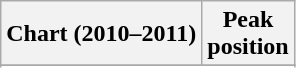<table class="wikitable sortable">
<tr>
<th align="left">Chart (2010–2011)</th>
<th align="center">Peak<br>position</th>
</tr>
<tr>
</tr>
<tr>
</tr>
</table>
